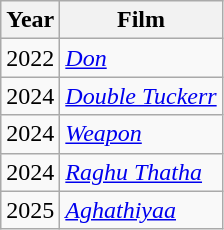<table class="wikitable sortable">
<tr>
<th>Year</th>
<th>Film</th>
</tr>
<tr>
<td>2022</td>
<td><em><a href='#'>Don</a></em></td>
</tr>
<tr>
<td>2024</td>
<td><em><a href='#'>Double Tuckerr</a></em></td>
</tr>
<tr>
<td>2024</td>
<td><em><a href='#'>Weapon</a></em></td>
</tr>
<tr>
<td>2024</td>
<td><em><a href='#'>Raghu Thatha</a></em></td>
</tr>
<tr>
<td>2025</td>
<td><em><a href='#'>Aghathiyaa</a></em></td>
</tr>
</table>
